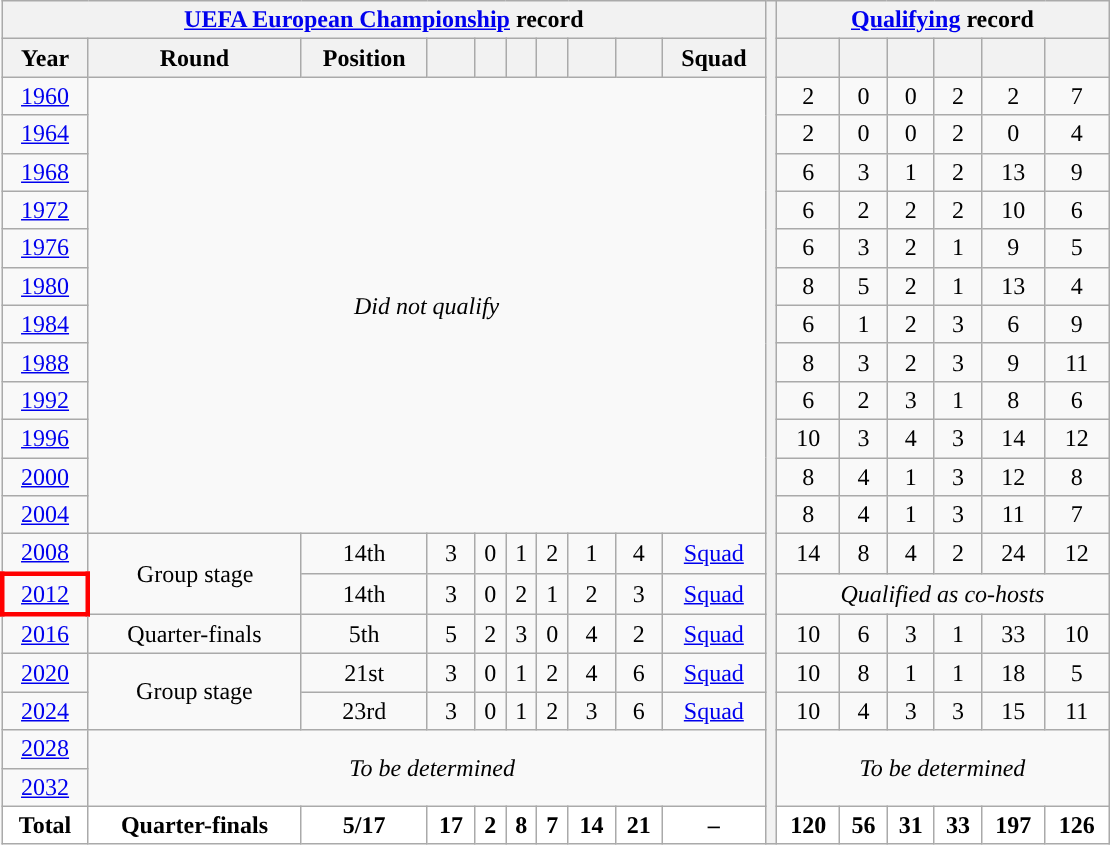<table class="wikitable" style="text-align: center">
<tr>
<th colspan=10><a href='#'>UEFA European Championship</a> record</th>
<th style="width:1%;" rowspan=25></th>
<th colspan=6><a href='#'>Qualifying</a> record</th>
</tr>
<tr>
<th>Year</th>
<th>Round</th>
<th>Position</th>
<th></th>
<th></th>
<th></th>
<th></th>
<th></th>
<th></th>
<th>Squad</th>
<th></th>
<th></th>
<th></th>
<th></th>
<th></th>
<th></th>
</tr>
<tr>
<td> <a href='#'>1960</a></td>
<td rowspan=12 colspan=9><em>Did not qualify</em></td>
<td>2</td>
<td>0</td>
<td>0</td>
<td>2</td>
<td>2</td>
<td>7</td>
</tr>
<tr>
<td> <a href='#'>1964</a></td>
<td>2</td>
<td>0</td>
<td>0</td>
<td>2</td>
<td>0</td>
<td>4</td>
</tr>
<tr>
<td> <a href='#'>1968</a></td>
<td>6</td>
<td>3</td>
<td>1</td>
<td>2</td>
<td>13</td>
<td>9</td>
</tr>
<tr>
<td> <a href='#'>1972</a></td>
<td>6</td>
<td>2</td>
<td>2</td>
<td>2</td>
<td>10</td>
<td>6</td>
</tr>
<tr>
<td> <a href='#'>1976</a></td>
<td>6</td>
<td>3</td>
<td>2</td>
<td>1</td>
<td>9</td>
<td>5</td>
</tr>
<tr>
<td> <a href='#'>1980</a></td>
<td>8</td>
<td>5</td>
<td>2</td>
<td>1</td>
<td>13</td>
<td>4</td>
</tr>
<tr>
<td> <a href='#'>1984</a></td>
<td>6</td>
<td>1</td>
<td>2</td>
<td>3</td>
<td>6</td>
<td>9</td>
</tr>
<tr>
<td> <a href='#'>1988</a></td>
<td>8</td>
<td>3</td>
<td>2</td>
<td>3</td>
<td>9</td>
<td>11</td>
</tr>
<tr>
<td> <a href='#'>1992</a></td>
<td>6</td>
<td>2</td>
<td>3</td>
<td>1</td>
<td>8</td>
<td>6</td>
</tr>
<tr>
<td> <a href='#'>1996</a></td>
<td>10</td>
<td>3</td>
<td>4</td>
<td>3</td>
<td>14</td>
<td>12</td>
</tr>
<tr>
<td>  <a href='#'>2000</a></td>
<td>8</td>
<td>4</td>
<td>1</td>
<td>3</td>
<td>12</td>
<td>8</td>
</tr>
<tr>
<td> <a href='#'>2004</a></td>
<td>8</td>
<td>4</td>
<td>1</td>
<td>3</td>
<td>11</td>
<td>7</td>
</tr>
<tr>
<td>  <a href='#'>2008</a></td>
<td rowspan=2>Group stage</td>
<td>14th</td>
<td>3</td>
<td>0</td>
<td>1</td>
<td>2</td>
<td>1</td>
<td>4</td>
<td><a href='#'>Squad</a></td>
<td>14</td>
<td>8</td>
<td>4</td>
<td>2</td>
<td>24</td>
<td>12</td>
</tr>
<tr>
<td style="border: 3px solid red">  <a href='#'>2012</a></td>
<td>14th</td>
<td>3</td>
<td>0</td>
<td>2</td>
<td>1</td>
<td>2</td>
<td>3</td>
<td><a href='#'>Squad</a></td>
<td colspan=6><em>Qualified as co-hosts</em></td>
</tr>
<tr>
<td> <a href='#'>2016</a></td>
<td>Quarter-finals</td>
<td>5th</td>
<td>5</td>
<td>2</td>
<td>3</td>
<td>0</td>
<td>4</td>
<td>2</td>
<td><a href='#'>Squad</a></td>
<td>10</td>
<td>6</td>
<td>3</td>
<td>1</td>
<td>33</td>
<td>10</td>
</tr>
<tr>
<td> <a href='#'>2020</a></td>
<td rowspan="2">Group stage</td>
<td>21st</td>
<td>3</td>
<td>0</td>
<td>1</td>
<td>2</td>
<td>4</td>
<td>6</td>
<td><a href='#'>Squad</a></td>
<td>10</td>
<td>8</td>
<td>1</td>
<td>1</td>
<td>18</td>
<td>5</td>
</tr>
<tr>
<td> <a href='#'>2024</a></td>
<td>23rd</td>
<td>3</td>
<td>0</td>
<td>1</td>
<td>2</td>
<td>3</td>
<td>6</td>
<td><a href='#'>Squad</a></td>
<td>10</td>
<td>4</td>
<td>3</td>
<td>3</td>
<td>15</td>
<td>11</td>
</tr>
<tr>
<td>  <a href='#'>2028</a></td>
<td colspan=10 rowspan=2><em>To be determined</em></td>
<td colspan=11 rowspan=2><em>To be determined</em></td>
</tr>
<tr>
<td>  <a href='#'>2032</a></td>
</tr>
<tr>
<th style="background: white; color: #000000;">Total</th>
<th style="background: white; color: #000000;">Quarter-finals</th>
<th style="background: white; color: #000000;">5/17</th>
<th style="background: white; color: #000000;">17</th>
<th style="background: white; color: #000000;">2</th>
<th style="background: white; color: #000000;">8</th>
<th style="background: white; color: #000000;">7</th>
<th style="background: white; color: #000000;">14</th>
<th style="background: white; color: #000000;">21</th>
<th style="background: white; color: #000000;">–</th>
<th style="background: white; color: #000000;">120</th>
<th style="background: white; color: #000000;">56</th>
<th style="background: white; color: #000000;">31</th>
<th style="background: white; color: #000000;">33</th>
<th style="background: white; color: #000000;">197</th>
<th style="background: white; color: #000000;">126</th>
</tr>
</table>
